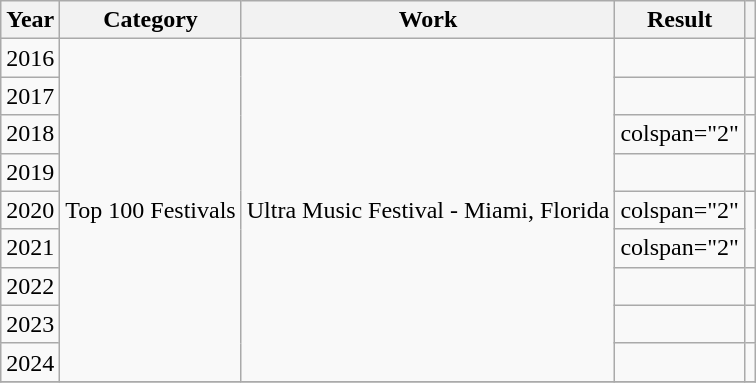<table class="wikitable">
<tr>
<th>Year</th>
<th>Category</th>
<th>Work</th>
<th>Result</th>
<th></th>
</tr>
<tr>
<td>2016</td>
<td rowspan="9">Top 100 Festivals</td>
<td rowspan="9">Ultra Music Festival - Miami, Florida</td>
<td></td>
<td></td>
</tr>
<tr>
<td>2017</td>
<td></td>
<td></td>
</tr>
<tr>
<td>2018</td>
<td>colspan="2"</td>
</tr>
<tr>
<td>2019</td>
<td></td>
<td></td>
</tr>
<tr>
<td>2020</td>
<td>colspan="2"</td>
</tr>
<tr>
<td>2021</td>
<td>colspan="2"</td>
</tr>
<tr>
<td>2022</td>
<td></td>
<td></td>
</tr>
<tr>
<td>2023</td>
<td></td>
<td></td>
</tr>
<tr>
<td>2024</td>
<td></td>
<td></td>
</tr>
<tr>
</tr>
</table>
